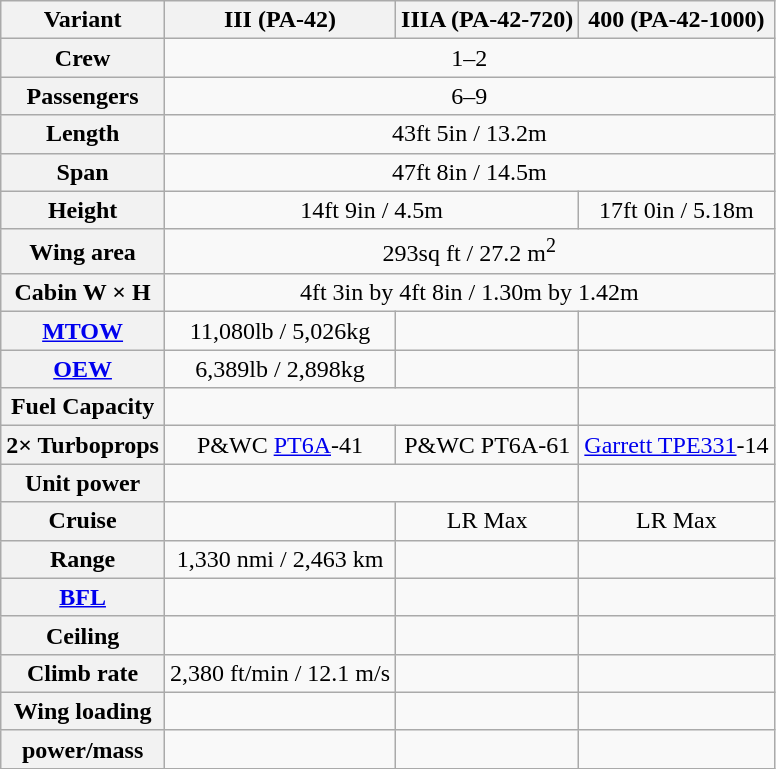<table class="wikitable" style="text-align: center">
<tr>
<th>Variant</th>
<th>III (PA-42)</th>
<th>IIIA (PA-42-720)</th>
<th>400 (PA-42-1000)</th>
</tr>
<tr>
<th>Crew</th>
<td colspan= 3>1–2</td>
</tr>
<tr>
<th>Passengers</th>
<td colspan=3>6–9</td>
</tr>
<tr>
<th>Length</th>
<td colspan=3>43ft 5in / 13.2m</td>
</tr>
<tr>
<th>Span</th>
<td colspan=3>47ft 8in / 14.5m</td>
</tr>
<tr>
<th>Height</th>
<td colspan=2>14ft 9in / 4.5m</td>
<td>17ft 0in / 5.18m </td>
</tr>
<tr>
<th>Wing area</th>
<td colspan=3>293sq ft / 27.2 m<sup>2</sup></td>
</tr>
<tr>
<th>Cabin W × H</th>
<td colspan=3>4ft 3in by 4ft 8in / 1.30m by 1.42m</td>
</tr>
<tr>
<th><a href='#'>MTOW</a></th>
<td>11,080lb / 5,026kg</td>
<td></td>
<td></td>
</tr>
<tr>
<th><a href='#'>OEW</a></th>
<td>6,389lb / 2,898kg</td>
<td></td>
<td></td>
</tr>
<tr>
<th>Fuel Capacity</th>
<td colspan=2><br></td>
<td><br></td>
</tr>
<tr>
<th>2× Turboprops</th>
<td>P&WC <a href='#'>PT6A</a>-41</td>
<td>P&WC PT6A-61</td>
<td><a href='#'>Garrett TPE331</a>-14</td>
</tr>
<tr>
<th>Unit power</th>
<td colspan=2></td>
<td></td>
</tr>
<tr>
<th>Cruise</th>
<td></td>
<td>LR  Max</td>
<td>LR  Max</td>
</tr>
<tr>
<th>Range</th>
<td>1,330 nmi / 2,463 km</td>
<td></td>
<td></td>
</tr>
<tr>
<th><a href='#'>BFL</a></th>
<td></td>
<td></td>
<td></td>
</tr>
<tr>
<th>Ceiling</th>
<td></td>
<td></td>
<td></td>
</tr>
<tr>
<th>Climb rate</th>
<td>2,380 ft/min / 12.1 m/s</td>
<td></td>
<td></td>
</tr>
<tr>
<th>Wing loading</th>
<td></td>
<td></td>
<td></td>
</tr>
<tr>
<th>power/mass</th>
<td></td>
<td></td>
<td></td>
</tr>
</table>
